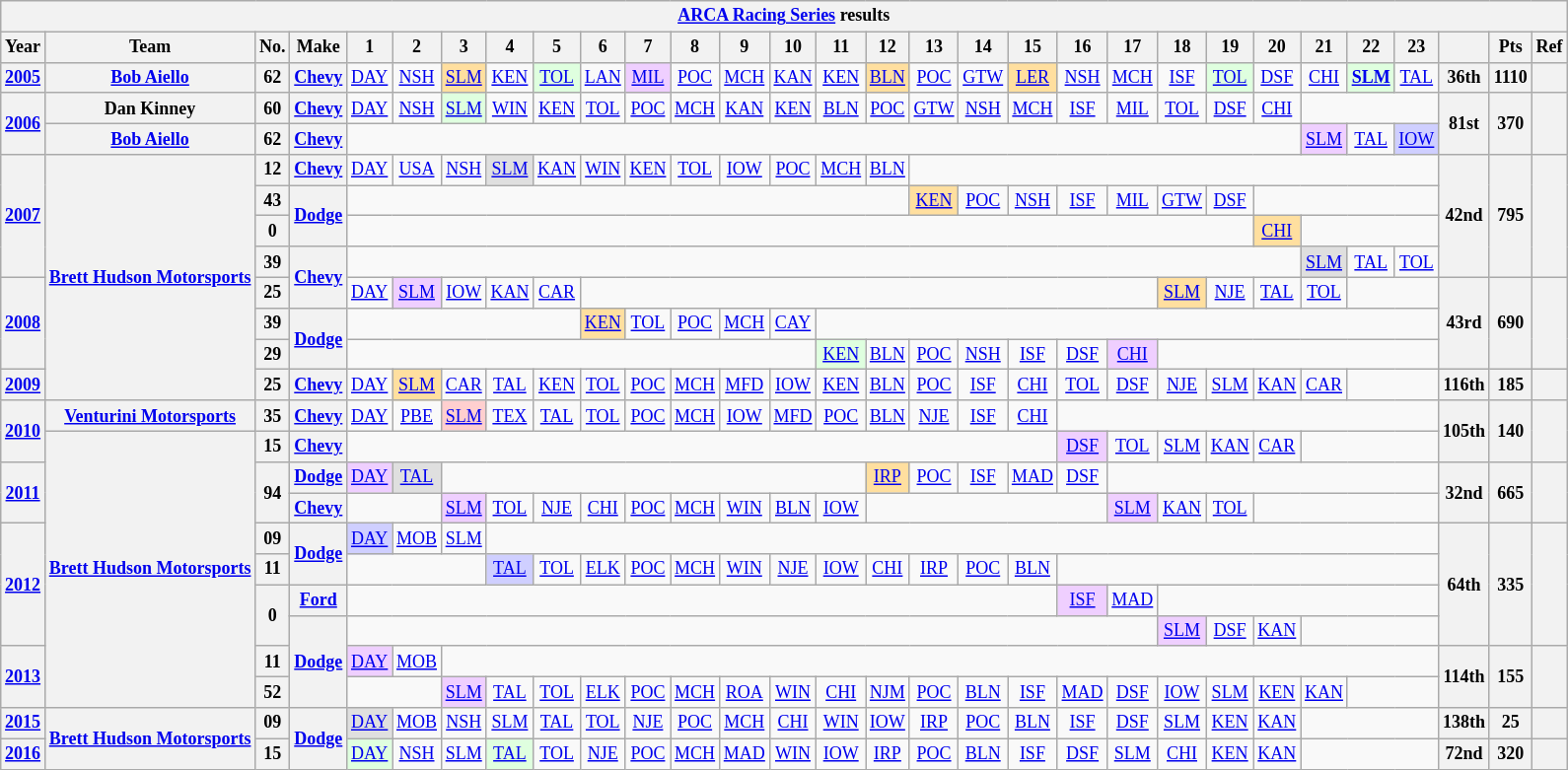<table class="wikitable" style="text-align:center; font-size:75%">
<tr>
<th colspan=48><a href='#'>ARCA Racing Series</a> results</th>
</tr>
<tr>
<th>Year</th>
<th>Team</th>
<th>No.</th>
<th>Make</th>
<th>1</th>
<th>2</th>
<th>3</th>
<th>4</th>
<th>5</th>
<th>6</th>
<th>7</th>
<th>8</th>
<th>9</th>
<th>10</th>
<th>11</th>
<th>12</th>
<th>13</th>
<th>14</th>
<th>15</th>
<th>16</th>
<th>17</th>
<th>18</th>
<th>19</th>
<th>20</th>
<th>21</th>
<th>22</th>
<th>23</th>
<th></th>
<th>Pts</th>
<th>Ref</th>
</tr>
<tr>
<th><a href='#'>2005</a></th>
<th><a href='#'>Bob Aiello</a></th>
<th>62</th>
<th><a href='#'>Chevy</a></th>
<td><a href='#'>DAY</a></td>
<td><a href='#'>NSH</a></td>
<td style="background:#FFDF9F;"><a href='#'>SLM</a><br></td>
<td><a href='#'>KEN</a></td>
<td style="background:#DFFFDF;"><a href='#'>TOL</a><br></td>
<td><a href='#'>LAN</a></td>
<td style="background:#EFCFFF;"><a href='#'>MIL</a><br></td>
<td><a href='#'>POC</a></td>
<td><a href='#'>MCH</a></td>
<td><a href='#'>KAN</a></td>
<td><a href='#'>KEN</a></td>
<td style="background:#FFDF9F;"><a href='#'>BLN</a><br></td>
<td><a href='#'>POC</a></td>
<td><a href='#'>GTW</a></td>
<td style="background:#FFDF9F;"><a href='#'>LER</a><br></td>
<td><a href='#'>NSH</a></td>
<td><a href='#'>MCH</a></td>
<td><a href='#'>ISF</a></td>
<td style="background:#DFFFDF;"><a href='#'>TOL</a><br></td>
<td><a href='#'>DSF</a></td>
<td><a href='#'>CHI</a></td>
<td style="background:#DFFFDF;"><strong><a href='#'>SLM</a></strong><br></td>
<td><a href='#'>TAL</a></td>
<th>36th</th>
<th>1110</th>
<th></th>
</tr>
<tr>
<th rowspan=2><a href='#'>2006</a></th>
<th>Dan Kinney</th>
<th>60</th>
<th><a href='#'>Chevy</a></th>
<td><a href='#'>DAY</a></td>
<td><a href='#'>NSH</a></td>
<td style="background:#DFFFDF;"><a href='#'>SLM</a><br></td>
<td><a href='#'>WIN</a></td>
<td><a href='#'>KEN</a></td>
<td><a href='#'>TOL</a></td>
<td><a href='#'>POC</a></td>
<td><a href='#'>MCH</a></td>
<td><a href='#'>KAN</a></td>
<td><a href='#'>KEN</a></td>
<td><a href='#'>BLN</a></td>
<td><a href='#'>POC</a></td>
<td><a href='#'>GTW</a></td>
<td><a href='#'>NSH</a></td>
<td><a href='#'>MCH</a></td>
<td><a href='#'>ISF</a></td>
<td><a href='#'>MIL</a></td>
<td><a href='#'>TOL</a></td>
<td><a href='#'>DSF</a></td>
<td><a href='#'>CHI</a></td>
<td colspan=3></td>
<th rowspan=2>81st</th>
<th rowspan=2>370</th>
<th rowspan=2></th>
</tr>
<tr>
<th><a href='#'>Bob Aiello</a></th>
<th>62</th>
<th><a href='#'>Chevy</a></th>
<td colspan=20></td>
<td style="background:#EFCFFF;"><a href='#'>SLM</a><br></td>
<td><a href='#'>TAL</a></td>
<td style="background:#CFCFFF;"><a href='#'>IOW</a><br></td>
</tr>
<tr>
<th rowspan=4><a href='#'>2007</a></th>
<th rowspan=8><a href='#'>Brett Hudson Motorsports</a></th>
<th>12</th>
<th><a href='#'>Chevy</a></th>
<td><a href='#'>DAY</a></td>
<td><a href='#'>USA</a></td>
<td><a href='#'>NSH</a></td>
<td style="background:#DFDFDF;"><a href='#'>SLM</a><br></td>
<td><a href='#'>KAN</a></td>
<td><a href='#'>WIN</a></td>
<td><a href='#'>KEN</a></td>
<td><a href='#'>TOL</a></td>
<td><a href='#'>IOW</a></td>
<td><a href='#'>POC</a></td>
<td><a href='#'>MCH</a></td>
<td><a href='#'>BLN</a></td>
<td colspan=11></td>
<th rowspan=4>42nd</th>
<th rowspan=4>795</th>
<th rowspan=4></th>
</tr>
<tr>
<th>43</th>
<th rowspan=2><a href='#'>Dodge</a></th>
<td colspan=12></td>
<td style="background:#FFDF9F;"><a href='#'>KEN</a><br></td>
<td><a href='#'>POC</a></td>
<td><a href='#'>NSH</a></td>
<td><a href='#'>ISF</a></td>
<td><a href='#'>MIL</a></td>
<td><a href='#'>GTW</a></td>
<td><a href='#'>DSF</a></td>
<td colspan=4></td>
</tr>
<tr>
<th>0</th>
<td colspan=19></td>
<td style="background:#FFDF9F;"><a href='#'>CHI</a><br></td>
<td colspan=3></td>
</tr>
<tr>
<th>39</th>
<th rowspan=2><a href='#'>Chevy</a></th>
<td colspan=20></td>
<td style="background:#DFDFDF;"><a href='#'>SLM</a><br></td>
<td><a href='#'>TAL</a></td>
<td><a href='#'>TOL</a></td>
</tr>
<tr>
<th rowspan=3><a href='#'>2008</a></th>
<th>25</th>
<td><a href='#'>DAY</a></td>
<td style="background:#EFCFFF;"><a href='#'>SLM</a><br></td>
<td><a href='#'>IOW</a></td>
<td><a href='#'>KAN</a></td>
<td><a href='#'>CAR</a></td>
<td colspan=12></td>
<td style="background:#FFDF9F;"><a href='#'>SLM</a><br></td>
<td><a href='#'>NJE</a></td>
<td><a href='#'>TAL</a></td>
<td><a href='#'>TOL</a></td>
<td colspan=2></td>
<th rowspan=3>43rd</th>
<th rowspan=3>690</th>
<th rowspan=3></th>
</tr>
<tr>
<th>39</th>
<th rowspan=2><a href='#'>Dodge</a></th>
<td colspan=5></td>
<td style="background:#FFDF9F;"><a href='#'>KEN</a><br></td>
<td><a href='#'>TOL</a></td>
<td><a href='#'>POC</a></td>
<td><a href='#'>MCH</a></td>
<td><a href='#'>CAY</a></td>
<td colspan=13></td>
</tr>
<tr>
<th>29</th>
<td colspan=10></td>
<td style="background:#DFFFDF;"><a href='#'>KEN</a><br></td>
<td><a href='#'>BLN</a></td>
<td><a href='#'>POC</a></td>
<td><a href='#'>NSH</a></td>
<td><a href='#'>ISF</a></td>
<td><a href='#'>DSF</a></td>
<td style="background:#EFCFFF;"><a href='#'>CHI</a><br></td>
<td colspan=6></td>
</tr>
<tr>
<th><a href='#'>2009</a></th>
<th>25</th>
<th><a href='#'>Chevy</a></th>
<td><a href='#'>DAY</a></td>
<td style="background:#FFDF9F;"><a href='#'>SLM</a><br></td>
<td><a href='#'>CAR</a></td>
<td><a href='#'>TAL</a></td>
<td><a href='#'>KEN</a></td>
<td><a href='#'>TOL</a></td>
<td><a href='#'>POC</a></td>
<td><a href='#'>MCH</a></td>
<td><a href='#'>MFD</a></td>
<td><a href='#'>IOW</a></td>
<td><a href='#'>KEN</a></td>
<td><a href='#'>BLN</a></td>
<td><a href='#'>POC</a></td>
<td><a href='#'>ISF</a></td>
<td><a href='#'>CHI</a></td>
<td><a href='#'>TOL</a></td>
<td><a href='#'>DSF</a></td>
<td><a href='#'>NJE</a></td>
<td><a href='#'>SLM</a></td>
<td><a href='#'>KAN</a></td>
<td><a href='#'>CAR</a></td>
<td colspan=2></td>
<th>116th</th>
<th>185</th>
<th></th>
</tr>
<tr>
<th rowspan=2><a href='#'>2010</a></th>
<th><a href='#'>Venturini Motorsports</a></th>
<th>35</th>
<th><a href='#'>Chevy</a></th>
<td><a href='#'>DAY</a></td>
<td><a href='#'>PBE</a></td>
<td style="background:#FFCFCF;"><a href='#'>SLM</a><br></td>
<td><a href='#'>TEX</a></td>
<td><a href='#'>TAL</a></td>
<td><a href='#'>TOL</a></td>
<td><a href='#'>POC</a></td>
<td><a href='#'>MCH</a></td>
<td><a href='#'>IOW</a></td>
<td><a href='#'>MFD</a></td>
<td><a href='#'>POC</a></td>
<td><a href='#'>BLN</a></td>
<td><a href='#'>NJE</a></td>
<td><a href='#'>ISF</a></td>
<td><a href='#'>CHI</a></td>
<td colspan=8></td>
<th rowspan=2>105th</th>
<th rowspan=2>140</th>
<th rowspan=2></th>
</tr>
<tr>
<th rowspan=9><a href='#'>Brett Hudson Motorsports</a></th>
<th>15</th>
<th><a href='#'>Chevy</a></th>
<td colspan=15></td>
<td style="background:#EFCFFF;"><a href='#'>DSF</a><br></td>
<td><a href='#'>TOL</a></td>
<td><a href='#'>SLM</a></td>
<td><a href='#'>KAN</a></td>
<td><a href='#'>CAR</a></td>
<td colspan=3></td>
</tr>
<tr>
<th rowspan=2><a href='#'>2011</a></th>
<th rowspan=2>94</th>
<th><a href='#'>Dodge</a></th>
<td style="background:#EFCFFF;"><a href='#'>DAY</a><br></td>
<td style="background:#DFDFDF;"><a href='#'>TAL</a><br></td>
<td colspan=9></td>
<td style="background:#FFDF9F;"><a href='#'>IRP</a><br></td>
<td><a href='#'>POC</a></td>
<td><a href='#'>ISF</a></td>
<td><a href='#'>MAD</a></td>
<td><a href='#'>DSF</a></td>
<td colspan=7></td>
<th rowspan=2>32nd</th>
<th rowspan=2>665</th>
<th rowspan=2></th>
</tr>
<tr>
<th><a href='#'>Chevy</a></th>
<td colspan=2></td>
<td style="background:#EFCFFF;"><a href='#'>SLM</a><br></td>
<td><a href='#'>TOL</a></td>
<td><a href='#'>NJE</a></td>
<td><a href='#'>CHI</a></td>
<td><a href='#'>POC</a></td>
<td><a href='#'>MCH</a></td>
<td><a href='#'>WIN</a></td>
<td><a href='#'>BLN</a></td>
<td><a href='#'>IOW</a></td>
<td colspan=5></td>
<td style="background:#EFCFFF;"><a href='#'>SLM</a><br></td>
<td><a href='#'>KAN</a></td>
<td><a href='#'>TOL</a></td>
<td colspan=4></td>
</tr>
<tr>
<th rowspan=4><a href='#'>2012</a></th>
<th>09</th>
<th rowspan=2><a href='#'>Dodge</a></th>
<td style="background:#CFCFFF;"><a href='#'>DAY</a><br></td>
<td><a href='#'>MOB</a></td>
<td><a href='#'>SLM</a></td>
<td colspan=20></td>
<th rowspan=4>64th</th>
<th rowspan=4>335</th>
<th rowspan=4></th>
</tr>
<tr>
<th>11</th>
<td colspan=3></td>
<td style="background:#CFCFFF;"><a href='#'>TAL</a><br></td>
<td><a href='#'>TOL</a></td>
<td><a href='#'>ELK</a></td>
<td><a href='#'>POC</a></td>
<td><a href='#'>MCH</a></td>
<td><a href='#'>WIN</a></td>
<td><a href='#'>NJE</a></td>
<td><a href='#'>IOW</a></td>
<td><a href='#'>CHI</a></td>
<td><a href='#'>IRP</a></td>
<td><a href='#'>POC</a></td>
<td><a href='#'>BLN</a></td>
<td colspan=8></td>
</tr>
<tr>
<th rowspan=2>0</th>
<th><a href='#'>Ford</a></th>
<td colspan=15></td>
<td style="background:#EFCFFF;"><a href='#'>ISF</a><br></td>
<td><a href='#'>MAD</a></td>
<td colspan=6></td>
</tr>
<tr>
<th rowspan=3><a href='#'>Dodge</a></th>
<td colspan=17></td>
<td style="background:#EFCFFF;"><a href='#'>SLM</a><br></td>
<td><a href='#'>DSF</a></td>
<td><a href='#'>KAN</a></td>
<td colspan=3></td>
</tr>
<tr>
<th rowspan=2><a href='#'>2013</a></th>
<th>11</th>
<td style="background:#EFCFFF;"><a href='#'>DAY</a><br></td>
<td><a href='#'>MOB</a></td>
<td colspan=21></td>
<th rowspan=2>114th</th>
<th rowspan=2>155</th>
<th rowspan=2></th>
</tr>
<tr>
<th>52</th>
<td colspan=2></td>
<td style="background:#EFCFFF;"><a href='#'>SLM</a><br></td>
<td><a href='#'>TAL</a></td>
<td><a href='#'>TOL</a></td>
<td><a href='#'>ELK</a></td>
<td><a href='#'>POC</a></td>
<td><a href='#'>MCH</a></td>
<td><a href='#'>ROA</a></td>
<td><a href='#'>WIN</a></td>
<td><a href='#'>CHI</a></td>
<td><a href='#'>NJM</a></td>
<td><a href='#'>POC</a></td>
<td><a href='#'>BLN</a></td>
<td><a href='#'>ISF</a></td>
<td><a href='#'>MAD</a></td>
<td><a href='#'>DSF</a></td>
<td><a href='#'>IOW</a></td>
<td><a href='#'>SLM</a></td>
<td><a href='#'>KEN</a></td>
<td><a href='#'>KAN</a></td>
<td colspan=2></td>
</tr>
<tr>
<th><a href='#'>2015</a></th>
<th rowspan=2><a href='#'>Brett Hudson Motorsports</a></th>
<th>09</th>
<th rowspan=2><a href='#'>Dodge</a></th>
<td style="background:#DFDFDF;"><a href='#'>DAY</a><br></td>
<td><a href='#'>MOB</a></td>
<td><a href='#'>NSH</a></td>
<td><a href='#'>SLM</a></td>
<td><a href='#'>TAL</a></td>
<td><a href='#'>TOL</a></td>
<td><a href='#'>NJE</a></td>
<td><a href='#'>POC</a></td>
<td><a href='#'>MCH</a></td>
<td><a href='#'>CHI</a></td>
<td><a href='#'>WIN</a></td>
<td><a href='#'>IOW</a></td>
<td><a href='#'>IRP</a></td>
<td><a href='#'>POC</a></td>
<td><a href='#'>BLN</a></td>
<td><a href='#'>ISF</a></td>
<td><a href='#'>DSF</a></td>
<td><a href='#'>SLM</a></td>
<td><a href='#'>KEN</a></td>
<td><a href='#'>KAN</a></td>
<td colspan=3></td>
<th>138th</th>
<th>25</th>
<th></th>
</tr>
<tr>
<th><a href='#'>2016</a></th>
<th>15</th>
<td style="background:#DFFFDF;"><a href='#'>DAY</a><br></td>
<td><a href='#'>NSH</a></td>
<td><a href='#'>SLM</a></td>
<td style="background:#DFFFDF;"><a href='#'>TAL</a><br></td>
<td><a href='#'>TOL</a></td>
<td><a href='#'>NJE</a></td>
<td><a href='#'>POC</a></td>
<td><a href='#'>MCH</a></td>
<td><a href='#'>MAD</a></td>
<td><a href='#'>WIN</a></td>
<td><a href='#'>IOW</a></td>
<td><a href='#'>IRP</a></td>
<td><a href='#'>POC</a></td>
<td><a href='#'>BLN</a></td>
<td><a href='#'>ISF</a></td>
<td><a href='#'>DSF</a></td>
<td><a href='#'>SLM</a></td>
<td><a href='#'>CHI</a></td>
<td><a href='#'>KEN</a></td>
<td><a href='#'>KAN</a></td>
<td colspan=3></td>
<th>72nd</th>
<th>320</th>
<th></th>
</tr>
</table>
